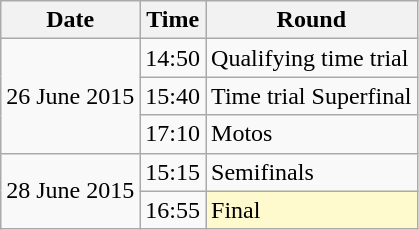<table class="wikitable">
<tr>
<th>Date</th>
<th>Time</th>
<th>Round</th>
</tr>
<tr>
<td rowspan=3>26 June 2015</td>
<td>14:50</td>
<td>Qualifying time trial</td>
</tr>
<tr>
<td>15:40</td>
<td>Time trial Superfinal</td>
</tr>
<tr>
<td>17:10</td>
<td>Motos</td>
</tr>
<tr>
<td rowspan=2>28 June 2015</td>
<td>15:15</td>
<td>Semifinals</td>
</tr>
<tr>
<td>16:55</td>
<td style=background:lemonchiffon>Final</td>
</tr>
</table>
